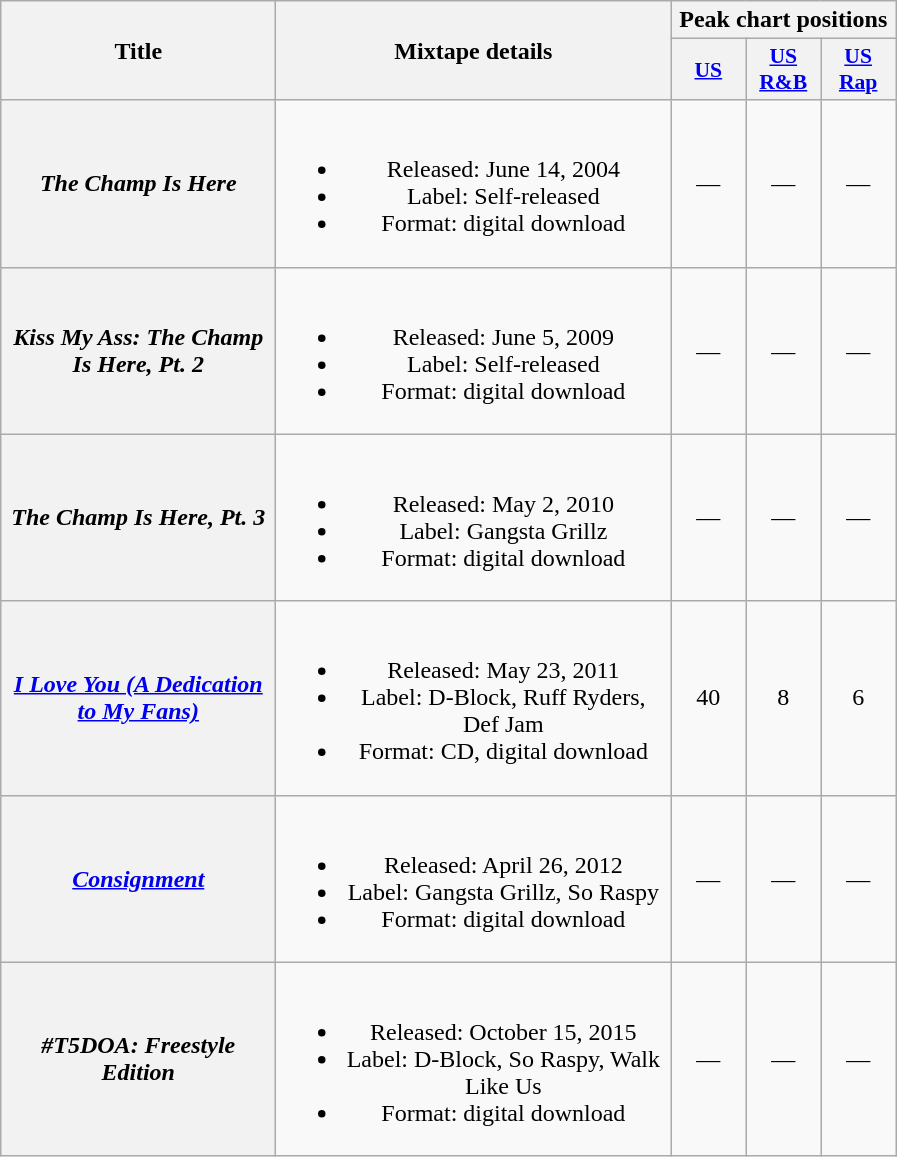<table class="wikitable plainrowheaders" style="text-align:center;">
<tr>
<th scope="col" rowspan="2" style="width:11em;">Title</th>
<th scope="col" rowspan="2" style="width:16em;">Mixtape details</th>
<th scope="col" colspan="3">Peak chart positions</th>
</tr>
<tr>
<th style="width:3em;font-size:90%;"><a href='#'>US</a><br></th>
<th style="width:3em;font-size:90%;"><a href='#'>US<br>R&B</a><br></th>
<th style="width:3em;font-size:90%;"><a href='#'>US<br>Rap</a><br></th>
</tr>
<tr>
<th scope="row"><em>The Champ Is Here</em></th>
<td><br><ul><li>Released: June 14, 2004</li><li>Label: Self-released</li><li>Format: digital download</li></ul></td>
<td>—</td>
<td>—</td>
<td>—</td>
</tr>
<tr>
<th scope="row"><em>Kiss My Ass: The Champ Is Here, Pt. 2</em></th>
<td><br><ul><li>Released: June 5, 2009</li><li>Label: Self-released</li><li>Format: digital download</li></ul></td>
<td>—</td>
<td>—</td>
<td>—</td>
</tr>
<tr>
<th scope="row"><em>The Champ Is Here, Pt. 3</em></th>
<td><br><ul><li>Released: May 2, 2010</li><li>Label: Gangsta Grillz</li><li>Format: digital download</li></ul></td>
<td>—</td>
<td>—</td>
<td>—</td>
</tr>
<tr>
<th scope="row"><em><a href='#'>I Love You (A Dedication to My Fans)</a></em></th>
<td><br><ul><li>Released: May 23, 2011</li><li>Label: D-Block, Ruff Ryders, Def Jam</li><li>Format: CD, digital download</li></ul></td>
<td>40</td>
<td>8</td>
<td>6</td>
</tr>
<tr>
<th scope="row"><em><a href='#'>Consignment</a></em></th>
<td><br><ul><li>Released: April 26, 2012</li><li>Label: Gangsta Grillz, So Raspy</li><li>Format: digital download</li></ul></td>
<td>—</td>
<td>—</td>
<td>—</td>
</tr>
<tr>
<th scope="row"><em>#T5DOA: Freestyle Edition</em></th>
<td><br><ul><li>Released: October 15, 2015</li><li>Label: D-Block, So Raspy, Walk Like Us</li><li>Format: digital download</li></ul></td>
<td>—</td>
<td>—</td>
<td>—</td>
</tr>
</table>
